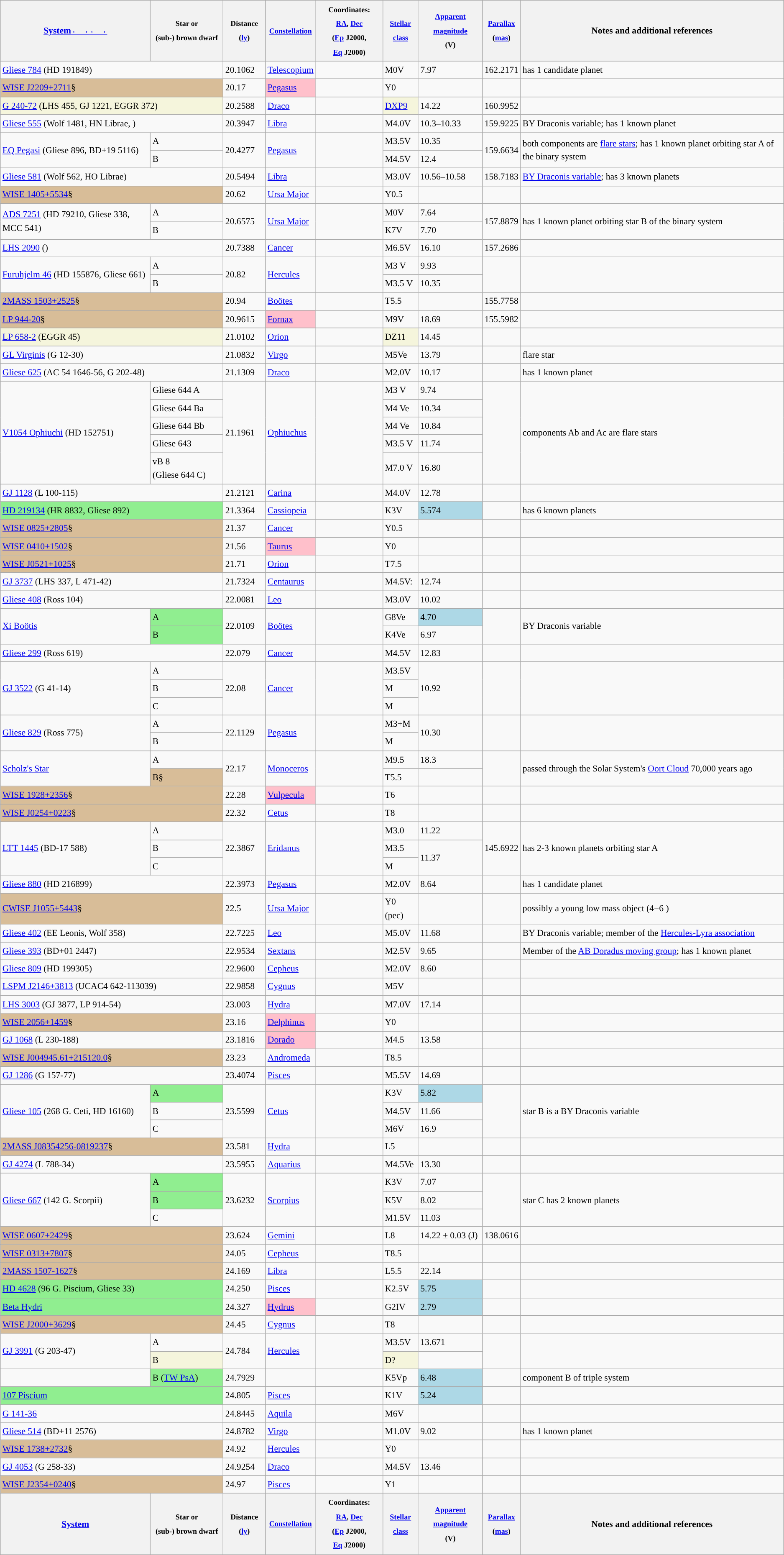<table class="wikitable sortable" style="font-size:90%; line-height:1.5em; position:relative">
<tr>
<th scope="col"><a href='#'>System</a><span><a href='#'>←</a></span><span><a href='#'>→</a></span><span><a href='#'>←</a></span><span><a href='#'>→</a></span></th>
<th><small>Star or<br>(sub-) brown dwarf</small></th>
<th scope="col"><small>Distance (<a href='#'>ly</a>)</small></th>
<th><small><a href='#'>Constellation</a></small></th>
<th><small>Coordinates:<br><a href='#'>RA</a>, <a href='#'>Dec</a><br>(<a href='#'>Ep</a> J2000, <a href='#'>Eq</a> J2000)</small></th>
<th scope="col"><small><a href='#'>Stellar<br>class</a></small></th>
<th scope="col"><small><a href='#'>Apparent magnitude</a><br>(V)</small></th>
<th scope="col"><small><a href='#'>Parallax</a><br>(<a href='#'>mas</a>)</small></th>
<th scope="col">Notes and additional references</th>
</tr>
<tr>
<td colspan = '2'><a href='#'>Gliese 784</a> (HD 191849)</td>
<td>20.1062</td>
<td><a href='#'>Telescopium</a></td>
<td><br></td>
<td style="background: ">M0V</td>
<td>7.97</td>
<td>162.2171</td>
<td> has 1 candidate planet </td>
</tr>
<tr>
<td colspan = '2' style="background: #D8BD98"><a href='#'>WISE J2209+2711</a>§</td>
<td>20.17</td>
<td style="background-color: pink"><a href='#'>Pegasus</a></td>
<td><br></td>
<td style="background: ">Y0</td>
<td></td>
<td></td>
<td></td>
</tr>
<tr>
<td colspan = '2' style="background: #F5F5DC"><a href='#'>G 240-72</a> (LHS 455, GJ 1221, EGGR 372)</td>
<td>20.2588</td>
<td><a href='#'>Draco</a></td>
<td><br></td>
<td style="background: #F5F5DC"><a href='#'>DXP9</a></td>
<td>14.22</td>
<td>160.9952</td>
<td></td>
</tr>
<tr>
<td colspan = '2'><a href='#'>Gliese 555</a> (Wolf 1481, HN Librae, )</td>
<td>20.3947</td>
<td><a href='#'>Libra</a></td>
<td><br></td>
<td style="background: ">M4.0V</td>
<td>10.3–10.33</td>
<td>159.9225</td>
<td> BY Draconis variable; has 1 known planet</td>
</tr>
<tr>
<td rowspan='2'><a href='#'>EQ Pegasi</a> (Gliese 896, BD+19 5116)</td>
<td>A</td>
<td rowspan='2'>20.4277</td>
<td rowspan='2'><a href='#'>Pegasus</a></td>
<td rowspan='2'><br></td>
<td style="background: ">M3.5V</td>
<td>10.35</td>
<td rowspan='2'>159.6634</td>
<td rowspan='2'> both components are <a href='#'>flare stars</a>; has 1 known planet orbiting star A of the binary system </td>
</tr>
<tr>
<td>B</td>
<td style="background: ">M4.5V</td>
<td>12.4</td>
</tr>
<tr>
<td colspan = '2'><a href='#'>Gliese 581</a> (Wolf 562, HO Librae)</td>
<td>20.5494</td>
<td><a href='#'>Libra</a></td>
<td><br></td>
<td style="background: ">M3.0V</td>
<td>10.56–10.58</td>
<td>158.7183</td>
<td> <a href='#'>BY Draconis variable</a>; has 3 known planets</td>
</tr>
<tr>
<td colspan = '2' style="background: #D8BD98"><a href='#'>WISE 1405+5534</a>§</td>
<td>20.62</td>
<td><a href='#'>Ursa Major</a></td>
<td><br></td>
<td style="background: ">Y0.5</td>
<td></td>
<td></td>
<td></td>
</tr>
<tr>
<td rowspan='2'><a href='#'>ADS 7251</a> (HD 79210, Gliese 338, MCC 541)</td>
<td>A</td>
<td rowspan='2'>20.6575</td>
<td rowspan='2'><a href='#'>Ursa Major</a></td>
<td rowspan='2'><br></td>
<td style="background: ">M0V</td>
<td>7.64</td>
<td rowspan='2'>157.8879</td>
<td rowspan='2'> has 1 known planet orbiting star B of the binary system </td>
</tr>
<tr>
<td>B</td>
<td style="background: ">K7V</td>
<td>7.70</td>
</tr>
<tr>
<td colspan = '2'><a href='#'>LHS 2090</a> ()</td>
<td>20.7388</td>
<td><a href='#'>Cancer</a></td>
<td><br></td>
<td style="background: ">M6.5V</td>
<td>16.10</td>
<td>157.2686</td>
<td></td>
</tr>
<tr>
<td rowspan='2'><a href='#'>Furuhjelm 46</a> (HD 155876, Gliese 661)</td>
<td>A</td>
<td rowspan='2'>20.82</td>
<td rowspan='2'><a href='#'>Hercules</a></td>
<td rowspan='2'><br></td>
<td style="background: ">M3 V</td>
<td>9.93</td>
<td rowspan='2'></td>
<td rowspan='2'></td>
</tr>
<tr>
<td>B</td>
<td style="background: ">M3.5 V</td>
<td>10.35</td>
</tr>
<tr>
<td colspan = '2' style="background: #D8BD98"><a href='#'>2MASS 1503+2525</a>§</td>
<td>20.94</td>
<td><a href='#'>Boötes</a></td>
<td><br></td>
<td style="background: ">T5.5</td>
<td></td>
<td>155.7758</td>
<td></td>
</tr>
<tr>
<td colspan = '2' style="background: #D8BD98"><a href='#'>LP 944-20</a>§</td>
<td>20.9615</td>
<td style="background-color: pink"><a href='#'>Fornax</a></td>
<td><br></td>
<td style="background: ">M9V</td>
<td>18.69</td>
<td>155.5982</td>
<td></td>
</tr>
<tr>
<td colspan = '2' style="background: #F5F5DC";><a href='#'>LP 658-2</a> (EGGR 45)</td>
<td>21.0102</td>
<td><a href='#'>Orion</a></td>
<td><br></td>
<td style="background: #F5F5DC">DZ11</td>
<td>14.45</td>
<td></td>
<td></td>
</tr>
<tr>
<td colspan = '2'><a href='#'>GL Virginis</a> (G 12-30)</td>
<td>21.0832</td>
<td><a href='#'>Virgo</a></td>
<td><br></td>
<td style="background: ">M5Ve</td>
<td>13.79</td>
<td></td>
<td>flare star</td>
</tr>
<tr>
<td colspan = '2'><a href='#'>Gliese 625</a> (AC 54 1646-56, G 202-48)</td>
<td>21.1309</td>
<td><a href='#'>Draco</a></td>
<td><br></td>
<td style="background: ">M2.0V</td>
<td>10.17</td>
<td></td>
<td>  has 1 known planet</td>
</tr>
<tr>
<td rowspan='5'><a href='#'>V1054 Ophiuchi</a> (HD 152751)</td>
<td>Gliese 644 A</td>
<td rowspan='5'>21.1961</td>
<td rowspan='5'><a href='#'>Ophiuchus</a></td>
<td rowspan='5'><br></td>
<td style="background: ">M3 V</td>
<td>9.74</td>
<td rowspan='5'></td>
<td rowspan='5'> components Ab and Ac are flare stars</td>
</tr>
<tr>
<td>Gliese 644 Ba</td>
<td style="background: ">M4 Ve</td>
<td>10.34</td>
</tr>
<tr>
<td>Gliese 644 Bb</td>
<td style="background: ">M4 Ve</td>
<td>10.84</td>
</tr>
<tr>
<td>Gliese 643</td>
<td style="background: ">M3.5 V</td>
<td>11.74</td>
</tr>
<tr>
<td>vB 8 (Gliese 644 C)</td>
<td style="background: ">M7.0 V</td>
<td>16.80</td>
</tr>
<tr>
<td colspan = '2'><a href='#'>GJ 1128</a> (L 100-115)</td>
<td>21.2121</td>
<td><a href='#'>Carina</a></td>
<td><br></td>
<td style="background: ">M4.0V</td>
<td>12.78</td>
<td></td>
<td></td>
</tr>
<tr>
<td colspan = '2' style="background: lightgreen;"><a href='#'>HD 219134</a> (HR 8832, Gliese 892)</td>
<td>21.3364</td>
<td><a href='#'>Cassiopeia</a></td>
<td><br></td>
<td style="background: ">K3V</td>
<td style="background: lightblue;">5.574</td>
<td></td>
<td> has 6 known planets</td>
</tr>
<tr>
<td colspan = '2'  style="background: #D8BD98"><a href='#'>WISE 0825+2805</a>§</td>
<td>21.37</td>
<td><a href='#'>Cancer</a></td>
<td><br></td>
<td style="background: ">Y0.5</td>
<td></td>
<td></td>
<td></td>
</tr>
<tr>
<td colspan = '2' style="background: #D8BD98"><a href='#'>WISE 0410+1502</a>§</td>
<td>21.56</td>
<td style="background-color: pink"><a href='#'>Taurus</a></td>
<td><br></td>
<td style="background: ">Y0</td>
<td></td>
<td></td>
<td></td>
</tr>
<tr>
<td colspan = '2' style="background: #D8BD98"><a href='#'>WISE J0521+1025</a>§</td>
<td>21.71</td>
<td><a href='#'>Orion</a></td>
<td><br></td>
<td style="background: ">T7.5</td>
<td></td>
<td></td>
<td></td>
</tr>
<tr>
<td colspan = '2'><a href='#'>GJ 3737</a> (LHS 337, L 471-42)</td>
<td>21.7324</td>
<td><a href='#'>Centaurus</a></td>
<td><br></td>
<td style="background: ">M4.5V:</td>
<td>12.74</td>
<td></td>
<td></td>
</tr>
<tr>
<td colspan='2'><a href='#'>Gliese 408</a> (Ross 104)</td>
<td>22.0081</td>
<td><a href='#'>Leo</a></td>
<td><br></td>
<td style="background: ">M3.0V</td>
<td>10.02</td>
<td></td>
<td></td>
</tr>
<tr>
<td rowspan='2'><a href='#'>Xi Boötis</a></td>
<td style="background: lightgreen;">A</td>
<td rowspan='2'>22.0109</td>
<td rowspan='2'><a href='#'>Boötes</a></td>
<td rowspan='2'><br></td>
<td style="background: ">G8Ve</td>
<td style="background: lightblue;">4.70</td>
<td rowspan='2'></td>
<td rowspan='2'>BY Draconis variable</td>
</tr>
<tr>
<td style="background: lightgreen;">B</td>
<td style="background: ">K4Ve</td>
<td>6.97</td>
</tr>
<tr>
<td colspan = '2'><a href='#'>Gliese 299</a> (Ross 619)</td>
<td>22.079</td>
<td><a href='#'>Cancer</a></td>
<td><br></td>
<td style="background: ">M4.5V</td>
<td>12.83</td>
<td></td>
<td></td>
</tr>
<tr>
<td rowspan='3'><a href='#'>GJ 3522</a> (G 41-14)</td>
<td>A</td>
<td rowspan='3'>22.08</td>
<td rowspan='3'><a href='#'>Cancer</a></td>
<td rowspan='3'><br></td>
<td style="background: ">M3.5V</td>
<td rowspan='3'>10.92</td>
<td rowspan='3'></td>
<td rowspan='3'></td>
</tr>
<tr>
<td>B</td>
<td style="background: ">M</td>
</tr>
<tr>
<td>C</td>
<td style="background: ">M</td>
</tr>
<tr>
<td rowspan='2'><a href='#'>Gliese 829</a> (Ross 775)</td>
<td>A</td>
<td rowspan='2'>22.1129</td>
<td rowspan='2'><a href='#'>Pegasus</a></td>
<td rowspan='2'><br></td>
<td style="background: ">M3+M</td>
<td rowspan='2'>10.30</td>
<td rowspan='2'></td>
<td rowspan='2'></td>
</tr>
<tr>
<td>B</td>
<td style="background: ">M</td>
</tr>
<tr>
<td rowspan='2'><a href='#'>Scholz's Star</a></td>
<td>A</td>
<td rowspan='2'>22.17</td>
<td rowspan='2'><a href='#'>Monoceros</a></td>
<td rowspan='2'><br></td>
<td style="background: ">M9.5</td>
<td>18.3</td>
<td rowspan='2'></td>
<td rowspan='2'>passed through the Solar System's <a href='#'>Oort Cloud</a> 70,000 years ago</td>
</tr>
<tr>
<td style="background: #D8BD98">B§</td>
<td style="background: ">T5.5</td>
<td></td>
</tr>
<tr>
<td colspan = '2' style="background: #D8BD98"><a href='#'>WISE 1928+2356</a>§</td>
<td>22.28</td>
<td style="background-color: pink"><a href='#'>Vulpecula</a></td>
<td><br></td>
<td style="background: ">T6</td>
<td></td>
<td></td>
<td></td>
</tr>
<tr>
<td colspan = '2' style="background: #D8BD98"><a href='#'>WISE J0254+0223</a>§</td>
<td>22.32</td>
<td><a href='#'>Cetus</a></td>
<td><br></td>
<td style="background: ">T8</td>
<td></td>
<td></td>
<td></td>
</tr>
<tr>
<td rowspan='3'><a href='#'>LTT 1445</a> (BD-17 588)</td>
<td>A</td>
<td rowspan='3'>22.3867</td>
<td rowspan='3'><a href='#'>Eridanus</a></td>
<td rowspan='3'><br></td>
<td style="background: ">M3.0</td>
<td>11.22</td>
<td rowspan='3'>145.6922</td>
<td rowspan='3'>has 2-3 known planets orbiting star A</td>
</tr>
<tr>
<td>B</td>
<td style="background: ">M3.5</td>
<td rowspan='2'>11.37</td>
</tr>
<tr>
<td>C</td>
<td style="background: ">M</td>
</tr>
<tr>
<td colspan = '2'><a href='#'>Gliese 880</a> (HD 216899)</td>
<td>22.3973</td>
<td><a href='#'>Pegasus</a></td>
<td><br></td>
<td style="background: ">M2.0V</td>
<td>8.64</td>
<td></td>
<td>has 1 candidate planet </td>
</tr>
<tr>
<td colspan = '2' style="background: #D8BD98"><a href='#'>CWISE J1055+5443</a>§</td>
<td>22.5</td>
<td><a href='#'>Ursa Major</a></td>
<td><br></td>
<td style="background: ">Y0 (pec)</td>
<td></td>
<td></td>
<td>possibly a young low mass object (4−6 )</td>
</tr>
<tr>
<td colspan = '2'><a href='#'>Gliese 402</a> (EE Leonis, Wolf 358)</td>
<td>22.7225</td>
<td><a href='#'>Leo</a></td>
<td><br></td>
<td style="background: ">M5.0V</td>
<td>11.68</td>
<td></td>
<td>BY Draconis variable; member of the <a href='#'>Hercules-Lyra association</a></td>
</tr>
<tr>
<td colspan = '2'><a href='#'>Gliese 393</a> (BD+01 2447)</td>
<td>22.9534</td>
<td><a href='#'>Sextans</a></td>
<td><br></td>
<td style="background: ">M2.5V</td>
<td>9.65</td>
<td></td>
<td>Member of the <a href='#'>AB Doradus moving group</a>; has 1 known planet</td>
</tr>
<tr>
<td colspan='2'><a href='#'>Gliese 809</a> (HD 199305)</td>
<td>22.9600</td>
<td><a href='#'>Cepheus</a></td>
<td><br></td>
<td style="background: ">M2.0V</td>
<td>8.60</td>
<td></td>
<td></td>
</tr>
<tr>
<td colspan = '2'><a href='#'>LSPM J2146+3813</a> (UCAC4 642-113039)</td>
<td>22.9858</td>
<td><a href='#'>Cygnus</a></td>
<td><br></td>
<td style="background: ">M5V</td>
<td></td>
<td></td>
<td></td>
</tr>
<tr>
<td colspan = '2'><a href='#'>LHS 3003</a> (GJ 3877, LP 914-54)</td>
<td>23.003</td>
<td><a href='#'>Hydra</a></td>
<td><br></td>
<td style="background: ">M7.0V</td>
<td>17.14</td>
<td></td>
<td></td>
</tr>
<tr>
<td colspan = '2' style="background: #D8BD98"><a href='#'>WISE 2056+1459</a>§</td>
<td>23.16</td>
<td style="background-color: pink"><a href='#'>Delphinus</a></td>
<td><br></td>
<td style="background: ">Y0</td>
<td></td>
<td></td>
<td></td>
</tr>
<tr>
<td colspan = '2'><a href='#'>GJ 1068</a> (L 230-188)</td>
<td>23.1816</td>
<td style="background-color: pink"><a href='#'>Dorado</a></td>
<td><br></td>
<td style="background: ">M4.5</td>
<td>13.58</td>
<td></td>
<td></td>
</tr>
<tr>
<td colspan = '2' style="background: #D8BD98"><a href='#'>WISE J004945.61+215120.0</a>§</td>
<td>23.23</td>
<td><a href='#'>Andromeda</a></td>
<td><br></td>
<td style="background: ">T8.5</td>
<td></td>
<td></td>
<td></td>
</tr>
<tr>
<td colspan = '2'><a href='#'>GJ 1286</a> (G 157-77)</td>
<td>23.4074</td>
<td><a href='#'>Pisces</a></td>
<td><br></td>
<td style="background: ">M5.5V</td>
<td>14.69</td>
<td></td>
<td></td>
</tr>
<tr>
<td rowspan='3'><a href='#'>Gliese 105</a> (268 G. Ceti, HD 16160)</td>
<td style="background: lightgreen;">A</td>
<td rowspan='3'>23.5599</td>
<td rowspan='3'><a href='#'>Cetus</a></td>
<td rowspan='3'><br></td>
<td style="background: ">K3V</td>
<td style="background: lightblue;">5.82</td>
<td rowspan='3'></td>
<td rowspan='3'>star B is a BY Draconis variable</td>
</tr>
<tr>
<td>B</td>
<td style="background: ">M4.5V</td>
<td>11.66</td>
</tr>
<tr>
<td>C</td>
<td style="background: ">M6V</td>
<td>16.9</td>
</tr>
<tr>
<td colspan = '2' style="background: #D8BD98"><a href='#'>2MASS J08354256-0819237</a>§</td>
<td>23.581</td>
<td><a href='#'>Hydra</a></td>
<td><br></td>
<td style="background: ">L5</td>
<td></td>
<td></td>
<td></td>
</tr>
<tr>
<td colspan = '2'><a href='#'>GJ 4274</a> (L 788-34)</td>
<td>23.5955</td>
<td><a href='#'>Aquarius</a></td>
<td><br></td>
<td style="background: ">M4.5Ve</td>
<td>13.30</td>
<td></td>
<td></td>
</tr>
<tr>
<td rowspan='3'><a href='#'>Gliese 667</a> (142 G. Scorpii)</td>
<td style="background: lightgreen;">A</td>
<td rowspan='3'>23.6232</td>
<td rowspan='3'><a href='#'>Scorpius</a></td>
<td rowspan='3'><br></td>
<td style="background: ">K3V</td>
<td>7.07</td>
<td rowspan='3'></td>
<td rowspan='3'>star C has 2 known planets</td>
</tr>
<tr>
<td style="background: lightgreen;">B</td>
<td style="background: ">K5V</td>
<td>8.02</td>
</tr>
<tr>
<td>C</td>
<td style="background: ">M1.5V</td>
<td>11.03</td>
</tr>
<tr>
<td colspan = '2' style="background: #D8BD98"><a href='#'>WISE 0607+2429</a>§</td>
<td>23.624</td>
<td><a href='#'>Gemini</a></td>
<td><br></td>
<td style="background: ">L8</td>
<td>14.22 ± 0.03 (J)</td>
<td>138.0616</td>
<td></td>
</tr>
<tr>
<td colspan = '2' style="background: #D8BD98"><a href='#'>WISE 0313+7807</a>§</td>
<td>24.05</td>
<td><a href='#'>Cepheus</a></td>
<td><br></td>
<td style="background: ">T8.5</td>
<td></td>
<td></td>
<td></td>
</tr>
<tr>
<td colspan = '2' style="background: #D8BD98"><a href='#'>2MASS 1507-1627</a>§</td>
<td>24.169</td>
<td><a href='#'>Libra</a></td>
<td><br></td>
<td style="background: ">L5.5</td>
<td>22.14</td>
<td></td>
<td></td>
</tr>
<tr>
<td colspan = '2' style="background: lightgreen;"><a href='#'>HD 4628</a> (96 G. Piscium, Gliese 33)</td>
<td>24.250</td>
<td><a href='#'>Pisces</a></td>
<td><br></td>
<td style="background: ">K2.5V</td>
<td style="background: lightblue;">5.75</td>
<td></td>
<td></td>
</tr>
<tr>
<td colspan = '2' style="background: lightgreen;"><a href='#'>Beta Hydri</a></td>
<td>24.327</td>
<td style="background-color: pink"><a href='#'>Hydrus</a></td>
<td><br></td>
<td style="background: ">G2IV</td>
<td style="background: lightblue;">2.79</td>
<td></td>
<td></td>
</tr>
<tr>
<td colspan = '2' style="background: #D8BD98"><a href='#'>WISE J2000+3629</a>§</td>
<td>24.45</td>
<td><a href='#'>Cygnus</a></td>
<td><br></td>
<td style="background: ">T8</td>
<td></td>
<td></td>
<td></td>
</tr>
<tr>
<td rowspan='2'><a href='#'>GJ 3991</a> (G 203-47)</td>
<td>A</td>
<td rowspan='2'>24.784</td>
<td rowspan='2'><a href='#'>Hercules</a></td>
<td rowspan='2'><br></td>
<td style="background: ">M3.5V</td>
<td>13.671</td>
<td rowspan='2'></td>
<td rowspan='2'></td>
</tr>
<tr>
<td style="background: #F5F5DC">B</td>
<td style="background: #F5F5DC">D?</td>
<td></td>
</tr>
<tr>
<td></td>
<td style="background: lightgreen;">B (<a href='#'>TW PsA</a>)</td>
<td>24.7929</td>
<td></td>
<td><br></td>
<td style="background: ">K5Vp</td>
<td style="background: lightblue;">6.48</td>
<td></td>
<td>component B of triple system</td>
</tr>
<tr>
<td colspan = '2' style="background: lightgreen;"><a href='#'>107 Piscium</a></td>
<td>24.805</td>
<td><a href='#'>Pisces</a></td>
<td><br></td>
<td style="background: ">K1V</td>
<td style="background: lightblue;">5.24</td>
<td></td>
<td></td>
</tr>
<tr>
<td colspan = '2'><a href='#'>G 141-36</a></td>
<td>24.8445</td>
<td><a href='#'>Aquila</a></td>
<td><br></td>
<td style="background: ">M6V</td>
<td></td>
<td></td>
<td></td>
</tr>
<tr>
<td colspan = '2'><a href='#'>Gliese 514</a> (BD+11 2576)</td>
<td>24.8782</td>
<td><a href='#'>Virgo</a></td>
<td><br></td>
<td style="background: ">M1.0V</td>
<td>9.02</td>
<td></td>
<td>has 1 known planet</td>
</tr>
<tr>
<td colspan = '2' style="background: #D8BD98"><a href='#'>WISE 1738+2732</a>§</td>
<td>24.92</td>
<td><a href='#'>Hercules</a></td>
<td><br></td>
<td style="background: ">Y0</td>
<td></td>
<td></td>
<td></td>
</tr>
<tr>
<td colspan = '2'><a href='#'>GJ 4053</a> (G 258-33)</td>
<td>24.9254</td>
<td><a href='#'>Draco</a></td>
<td><br></td>
<td style="background: ">M4.5V</td>
<td>13.46</td>
<td></td>
<td></td>
</tr>
<tr>
<td colspan = '2' style="background: #D8BD98"><a href='#'>WISE J2354+0240</a>§</td>
<td>24.97</td>
<td><a href='#'>Pisces</a></td>
<td><br></td>
<td style="background: ">Y1</td>
<td></td>
<td></td>
<td></td>
</tr>
<tr>
<th scope="col"><a href='#'>System</a></th>
<th><small>Star or<br>(sub-) brown dwarf</small></th>
<th scope="col"><small>Distance (<a href='#'>ly</a>)</small></th>
<th><small><a href='#'>Constellation</a></small></th>
<th><small>Coordinates:<br><a href='#'>RA</a>, <a href='#'>Dec</a><br>(<a href='#'>Ep</a> J2000, <a href='#'>Eq</a> J2000)</small></th>
<th scope="col"><small><a href='#'>Stellar<br>class</a></small></th>
<th scope="col"><small><a href='#'>Apparent magnitude</a><br>(V)</small></th>
<th scope="col"><small><a href='#'>Parallax</a><br>(<a href='#'>mas</a>)</small></th>
<th scope="col">Notes and additional references</th>
</tr>
</table>
